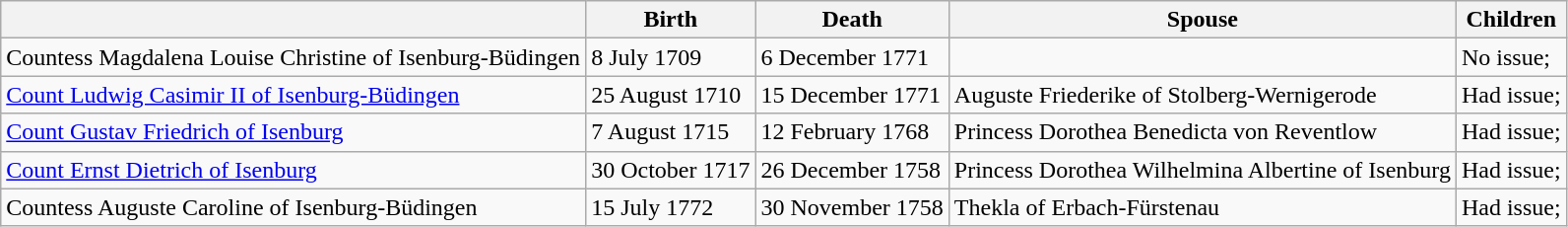<table class="wikitable">
<tr>
<th></th>
<th>Birth</th>
<th>Death</th>
<th>Spouse</th>
<th>Children</th>
</tr>
<tr>
<td>Countess Magdalena Louise Christine of Isenburg-Büdingen</td>
<td>8 July 1709</td>
<td>6 December 1771</td>
<td></td>
<td>No issue;</td>
</tr>
<tr>
<td><a href='#'>Count Ludwig Casimir II of Isenburg-Büdingen</a></td>
<td>25 August 1710</td>
<td>15 December 1771</td>
<td>Auguste Friederike of Stolberg-Wernigerode</td>
<td>Had issue;</td>
</tr>
<tr>
<td><a href='#'>Count Gustav Friedrich of Isenburg</a></td>
<td>7 August 1715</td>
<td>12 February 1768</td>
<td>Princess Dorothea Benedicta von Reventlow</td>
<td>Had issue;</td>
</tr>
<tr>
<td><a href='#'>Count Ernst Dietrich of Isenburg</a></td>
<td>30 October 1717</td>
<td>26 December 1758</td>
<td>Princess Dorothea Wilhelmina Albertine of Isenburg</td>
<td>Had issue;</td>
</tr>
<tr>
<td>Countess Auguste Caroline of Isenburg-Büdingen</td>
<td>15 July 1772</td>
<td>30 November 1758</td>
<td>Thekla of Erbach-Fürstenau</td>
<td>Had issue;</td>
</tr>
</table>
